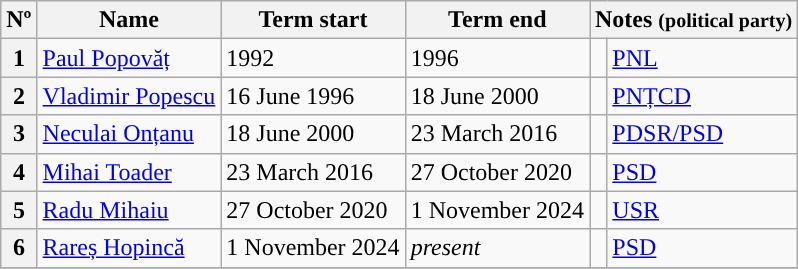<table class="wikitable">
<tr>
<th>Nº</th>
<th>Name</th>
<th>Term start</th>
<th>Term end</th>
<th colspan=2>Notes <small>(political party)</small></th>
</tr>
<tr>
<th>1</th>
<td><a href='#'>Paul Popovăț</a></td>
<td>1992</td>
<td>1996</td>
<td style="background:"></td>
<td><a href='#'>PNL</a></td>
</tr>
<tr>
<th>2</th>
<td><a href='#'>Vladimir Popescu</a></td>
<td>16 June 1996</td>
<td>18 June 2000</td>
<td style="background:"></td>
<td><a href='#'>PNȚCD</a></td>
</tr>
<tr>
<th>3</th>
<td><a href='#'>Neculai Onțanu</a></td>
<td>18 June 2000</td>
<td>23 March 2016</td>
<td style="background:"></td>
<td><a href='#'>PDSR/PSD</a></td>
</tr>
<tr>
<th>4</th>
<td><a href='#'>Mihai Toader</a></td>
<td>23 March 2016</td>
<td>27 October 2020</td>
<td style="background:"></td>
<td><a href='#'>PSD</a></td>
</tr>
<tr>
<th>5</th>
<td><a href='#'>Radu Mihaiu</a></td>
<td>27 October 2020</td>
<td>1 November 2024</td>
<td style="background:"></td>
<td><a href='#'>USR</a></td>
</tr>
<tr>
<th>6</th>
<td><a href='#'>Rareș Hopincă</a></td>
<td>1 November 2024</td>
<td><em>present</em></td>
<td style="background:"></td>
<td><a href='#'>PSD</a></td>
</tr>
<tr>
</tr>
</table>
